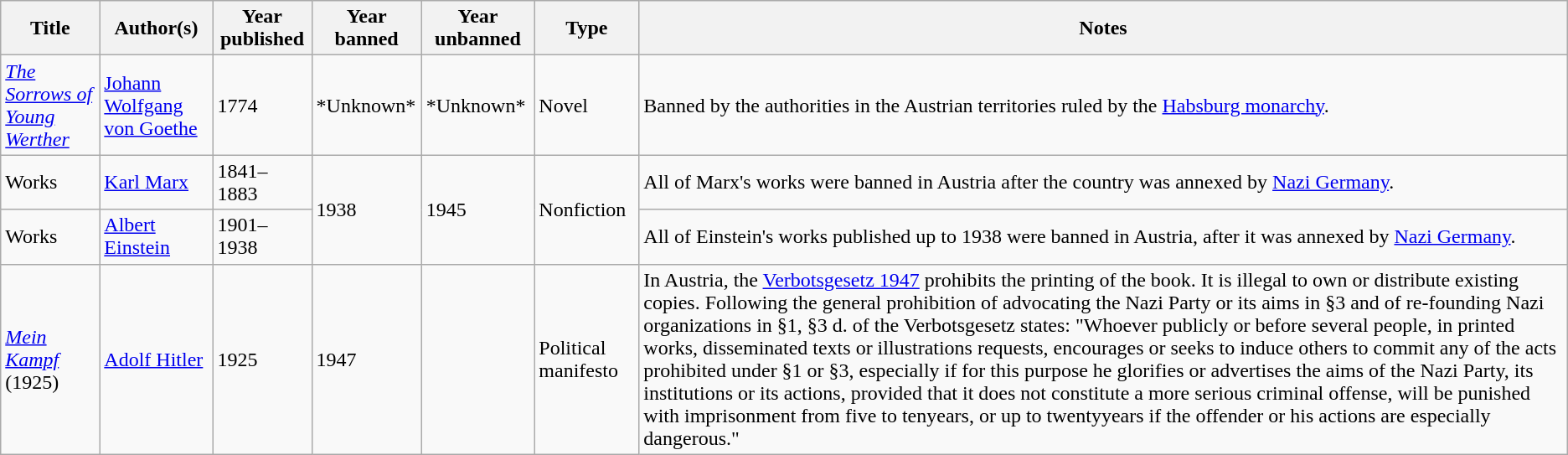<table class="wikitable sortable sticky-header">
<tr>
<th>Title</th>
<th>Author(s)</th>
<th>Year published</th>
<th>Year banned</th>
<th>Year unbanned</th>
<th>Type</th>
<th class="unsortable">Notes</th>
</tr>
<tr>
<td><em><a href='#'>The Sorrows of Young Werther</a></em></td>
<td><a href='#'>Johann Wolfgang von Goethe</a></td>
<td>1774</td>
<td>*Unknown*</td>
<td>*Unknown*</td>
<td>Novel</td>
<td>Banned by the authorities in the Austrian territories ruled by the <a href='#'>Habsburg monarchy</a>.</td>
</tr>
<tr>
<td>Works</td>
<td><a href='#'>Karl Marx</a></td>
<td>1841–1883</td>
<td rowspan="2">1938</td>
<td rowspan="2">1945</td>
<td rowspan="2">Nonfiction</td>
<td>All of Marx's works were banned in Austria after the country was annexed by <a href='#'>Nazi Germany</a>.</td>
</tr>
<tr>
<td>Works</td>
<td><a href='#'>Albert Einstein</a></td>
<td>1901–1938</td>
<td>All of Einstein's works published up to 1938 were banned in Austria, after it was annexed by <a href='#'>Nazi Germany</a>.</td>
</tr>
<tr>
<td><em><a href='#'>Mein Kampf</a></em> (1925)</td>
<td><a href='#'>Adolf Hitler</a></td>
<td>1925</td>
<td>1947</td>
<td></td>
<td>Political manifesto</td>
<td>In Austria, the <a href='#'>Verbotsgesetz 1947</a> prohibits the printing of the book. It is illegal to own or distribute existing copies. Following the general prohibition of advocating the Nazi Party or its aims in §3 and of re-founding Nazi organizations in §1, §3 d. of the Verbotsgesetz states: "Whoever publicly or before several people, in printed works, disseminated texts or illustrations requests, encourages or seeks to induce others to commit any of the acts prohibited under §1 or §3, especially if for this purpose he glorifies or advertises the aims of the Nazi Party, its institutions or its actions, provided that it does not constitute a more serious criminal offense, will be punished with imprisonment from five to tenyears, or up to twentyyears if the offender or his actions are especially dangerous."</td>
</tr>
</table>
